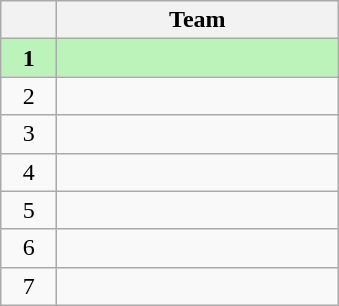<table class="wikitable" style="text-align: center; font-size: 100%;">
<tr>
<th width="30"></th>
<th width="180">Team</th>
</tr>
<tr style="background-color: #bbf3bb;">
<td><strong>1</strong></td>
<td align=left><strong></strong></td>
</tr>
<tr>
<td>2</td>
<td align=left></td>
</tr>
<tr>
<td>3</td>
<td align=left></td>
</tr>
<tr>
<td>4</td>
<td align=left></td>
</tr>
<tr>
<td>5</td>
<td align=left></td>
</tr>
<tr>
<td>6</td>
<td align=left></td>
</tr>
<tr>
<td>7</td>
<td align=left></td>
</tr>
</table>
